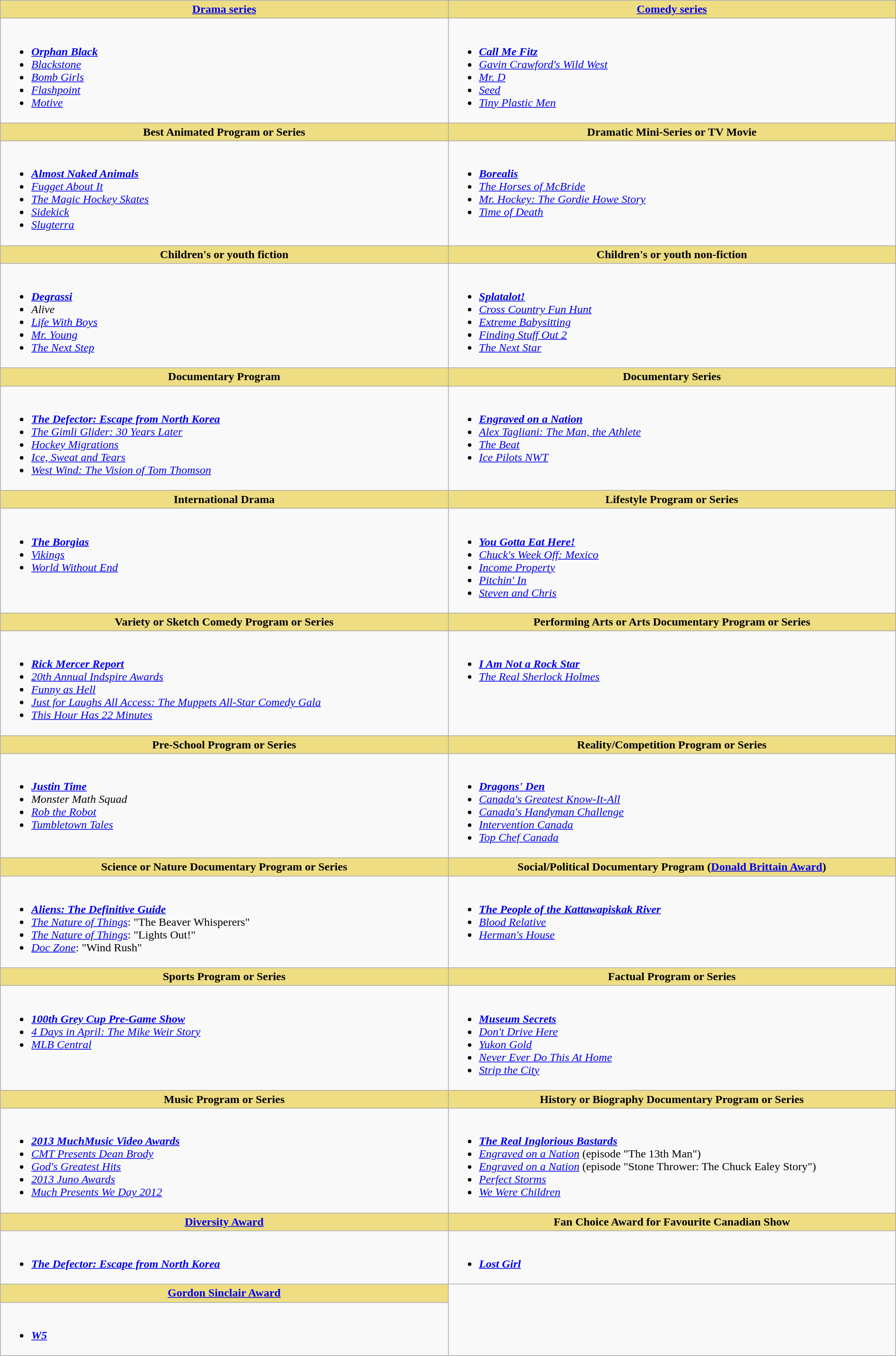<table class=wikitable width="100%">
<tr>
<th style="background:#EEDD82; width:50%"><a href='#'>Drama series</a></th>
<th style="background:#EEDD82; width:50%"><a href='#'>Comedy series</a></th>
</tr>
<tr>
<td valign="top"><br><ul><li> <strong><em><a href='#'>Orphan Black</a></em></strong></li><li><em><a href='#'>Blackstone</a></em></li><li><em><a href='#'>Bomb Girls</a></em></li><li><em><a href='#'>Flashpoint</a></em></li><li><em><a href='#'>Motive</a></em></li></ul></td>
<td valign="top"><br><ul><li> <strong><em><a href='#'>Call Me Fitz</a></em></strong></li><li><em><a href='#'>Gavin Crawford's Wild West</a></em></li><li><em><a href='#'>Mr. D</a></em></li><li><em><a href='#'>Seed</a></em></li><li><em><a href='#'>Tiny Plastic Men</a></em></li></ul></td>
</tr>
<tr>
<th style="background:#EEDD82; width:50%">Best Animated Program or Series</th>
<th style="background:#EEDD82; width:50%">Dramatic Mini-Series or TV Movie</th>
</tr>
<tr>
<td valign="top"><br><ul><li> <strong><em><a href='#'>Almost Naked Animals</a></em></strong></li><li><em><a href='#'>Fugget About It</a></em></li><li><em><a href='#'>The Magic Hockey Skates</a></em></li><li><em><a href='#'>Sidekick</a></em></li><li><em><a href='#'>Slugterra</a></em></li></ul></td>
<td valign="top"><br><ul><li> <strong><em><a href='#'>Borealis</a></em></strong></li><li><em><a href='#'>The Horses of McBride</a></em></li><li><em><a href='#'>Mr. Hockey: The Gordie Howe Story</a></em></li><li><em><a href='#'>Time of Death</a></em></li></ul></td>
</tr>
<tr>
<th style="background:#EEDD82; width:50%">Children's or youth fiction</th>
<th style="background:#EEDD82; width:50%">Children's or youth non-fiction</th>
</tr>
<tr>
<td valign="top"><br><ul><li> <strong><em><a href='#'>Degrassi</a></em></strong></li><li><em>Alive</em></li><li><em><a href='#'>Life With Boys</a></em></li><li><em><a href='#'>Mr. Young</a></em></li><li><em><a href='#'>The Next Step</a></em></li></ul></td>
<td valign="top"><br><ul><li> <strong><em><a href='#'>Splatalot!</a></em></strong></li><li><em><a href='#'>Cross Country Fun Hunt</a></em></li><li><em><a href='#'>Extreme Babysitting</a></em></li><li><em><a href='#'>Finding Stuff Out 2</a></em></li><li><em><a href='#'>The Next Star</a></em></li></ul></td>
</tr>
<tr>
<th style="background:#EEDD82; width:50%">Documentary Program</th>
<th style="background:#EEDD82; width:50%">Documentary Series</th>
</tr>
<tr>
<td valign="top"><br><ul><li> <strong><em><a href='#'>The Defector: Escape from North Korea</a></em></strong></li><li><em><a href='#'>The Gimli Glider: 30 Years Later</a></em></li><li><em><a href='#'>Hockey Migrations</a></em></li><li><em><a href='#'>Ice, Sweat and Tears</a></em></li><li><em><a href='#'>West Wind: The Vision of Tom Thomson</a></em></li></ul></td>
<td valign="top"><br><ul><li> <strong><em><a href='#'>Engraved on a Nation</a></em></strong></li><li><em><a href='#'>Alex Tagliani: The Man, the Athlete</a></em></li><li><em><a href='#'>The Beat</a></em></li><li><em><a href='#'>Ice Pilots NWT</a></em></li></ul></td>
</tr>
<tr>
<th style="background:#EEDD82; width:50%">International Drama</th>
<th style="background:#EEDD82; width:50%">Lifestyle Program or Series</th>
</tr>
<tr>
<td valign="top"><br><ul><li> <strong><em><a href='#'>The Borgias</a></em></strong></li><li><em><a href='#'>Vikings</a></em></li><li><em><a href='#'>World Without End</a></em></li></ul></td>
<td valign="top"><br><ul><li> <strong><em><a href='#'>You Gotta Eat Here!</a></em></strong></li><li><em><a href='#'>Chuck's Week Off: Mexico</a></em></li><li><em><a href='#'>Income Property</a></em></li><li><em><a href='#'>Pitchin' In</a></em></li><li><em><a href='#'>Steven and Chris</a></em></li></ul></td>
</tr>
<tr>
<th style="background:#EEDD82; width:50%">Variety or Sketch Comedy Program or Series</th>
<th style="background:#EEDD82; width:50%">Performing Arts or Arts Documentary Program or Series</th>
</tr>
<tr>
<td valign="top"><br><ul><li> <strong><em><a href='#'>Rick Mercer Report</a></em></strong></li><li><em><a href='#'>20th Annual Indspire Awards</a></em></li><li><em><a href='#'>Funny as Hell</a></em></li><li><em><a href='#'>Just for Laughs All Access: The Muppets All-Star Comedy Gala</a></em></li><li><em><a href='#'>This Hour Has 22 Minutes</a></em></li></ul></td>
<td valign="top"><br><ul><li> <strong><em><a href='#'>I Am Not a Rock Star</a></em></strong></li><li><em><a href='#'>The Real Sherlock Holmes</a></em></li></ul></td>
</tr>
<tr>
<th style="background:#EEDD82; width:50%">Pre-School Program or Series</th>
<th style="background:#EEDD82; width:50%">Reality/Competition Program or Series</th>
</tr>
<tr>
<td valign="top"><br><ul><li> <strong><em><a href='#'>Justin Time</a></em></strong></li><li><em>Monster Math Squad</em></li><li><em><a href='#'>Rob the Robot</a></em></li><li><em><a href='#'>Tumbletown Tales</a></em></li></ul></td>
<td valign="top"><br><ul><li> <strong><em><a href='#'>Dragons' Den</a></em></strong></li><li><em><a href='#'>Canada's Greatest Know-It-All</a></em></li><li><em><a href='#'>Canada's Handyman Challenge</a></em></li><li><em><a href='#'>Intervention Canada</a></em></li><li><em><a href='#'>Top Chef Canada</a></em></li></ul></td>
</tr>
<tr>
<th style="background:#EEDD82; width:50%">Science or Nature Documentary Program or Series</th>
<th style="background:#EEDD82; width:50%">Social/Political Documentary Program (<a href='#'>Donald Brittain Award</a>)</th>
</tr>
<tr>
<td valign="top"><br><ul><li> <strong><em><a href='#'>Aliens: The Definitive Guide</a></em></strong></li><li><em><a href='#'>The Nature of Things</a></em>: "The Beaver Whisperers"</li><li><em><a href='#'>The Nature of Things</a></em>: "Lights Out!"</li><li><em><a href='#'>Doc Zone</a></em>: "Wind Rush"</li></ul></td>
<td valign="top"><br><ul><li> <strong><em><a href='#'>The People of the Kattawapiskak River</a></em></strong></li><li><em><a href='#'>Blood Relative</a></em></li><li><em><a href='#'>Herman's House</a></em></li></ul></td>
</tr>
<tr>
<th style="background:#EEDD82; width:50%">Sports Program or Series</th>
<th style="background:#EEDD82; width:50%">Factual Program or Series</th>
</tr>
<tr>
<td valign="top"><br><ul><li> <strong><em><a href='#'>100th Grey Cup Pre-Game Show</a></em></strong></li><li><em><a href='#'>4 Days in April: The Mike Weir Story</a></em></li><li><em><a href='#'>MLB Central</a></em></li></ul></td>
<td valign="top"><br><ul><li> <strong><em><a href='#'>Museum Secrets</a></em></strong></li><li><em><a href='#'>Don't Drive Here</a></em></li><li><em><a href='#'>Yukon Gold</a></em></li><li><em><a href='#'>Never Ever Do This At Home</a></em></li><li><em><a href='#'>Strip the City</a></em></li></ul></td>
</tr>
<tr>
<th style="background:#EEDD82; width:50%">Music Program or Series</th>
<th style="background:#EEDD82; width:50%">History or Biography Documentary Program or Series</th>
</tr>
<tr>
<td valign="top"><br><ul><li> <strong><em><a href='#'>2013 MuchMusic Video Awards</a></em></strong></li><li><em><a href='#'>CMT Presents Dean Brody</a></em></li><li><em><a href='#'>God's Greatest Hits</a></em></li><li><em><a href='#'>2013 Juno Awards</a></em></li><li><em><a href='#'>Much Presents We Day 2012</a></em></li></ul></td>
<td valign="top"><br><ul><li> <strong><em><a href='#'>The Real Inglorious Bastards</a></em></strong></li><li><em><a href='#'>Engraved on a Nation</a></em> (episode "The 13th Man")</li><li><em><a href='#'>Engraved on a Nation</a></em> (episode "Stone Thrower: The Chuck Ealey Story")</li><li><em><a href='#'>Perfect Storms</a></em></li><li><em><a href='#'>We Were Children</a></em></li></ul></td>
</tr>
<tr>
<th style="background:#EEDD82; width:50%"><a href='#'>Diversity Award</a></th>
<th style="background:#EEDD82; width:50%">Fan Choice Award for Favourite Canadian Show</th>
</tr>
<tr>
<td valign="top"><br><ul><li> <strong><em><a href='#'>The Defector: Escape from North Korea</a></em></strong></li></ul></td>
<td valign="top"><br><ul><li> <strong><em><a href='#'>Lost Girl</a></em></strong></li></ul></td>
</tr>
<tr>
<th style="background:#EEDD82; width:50%"><a href='#'>Gordon Sinclair Award</a></th>
</tr>
<tr>
<td valign="top"><br><ul><li> <strong><em><a href='#'>W5</a></em></strong></li></ul></td>
</tr>
</table>
